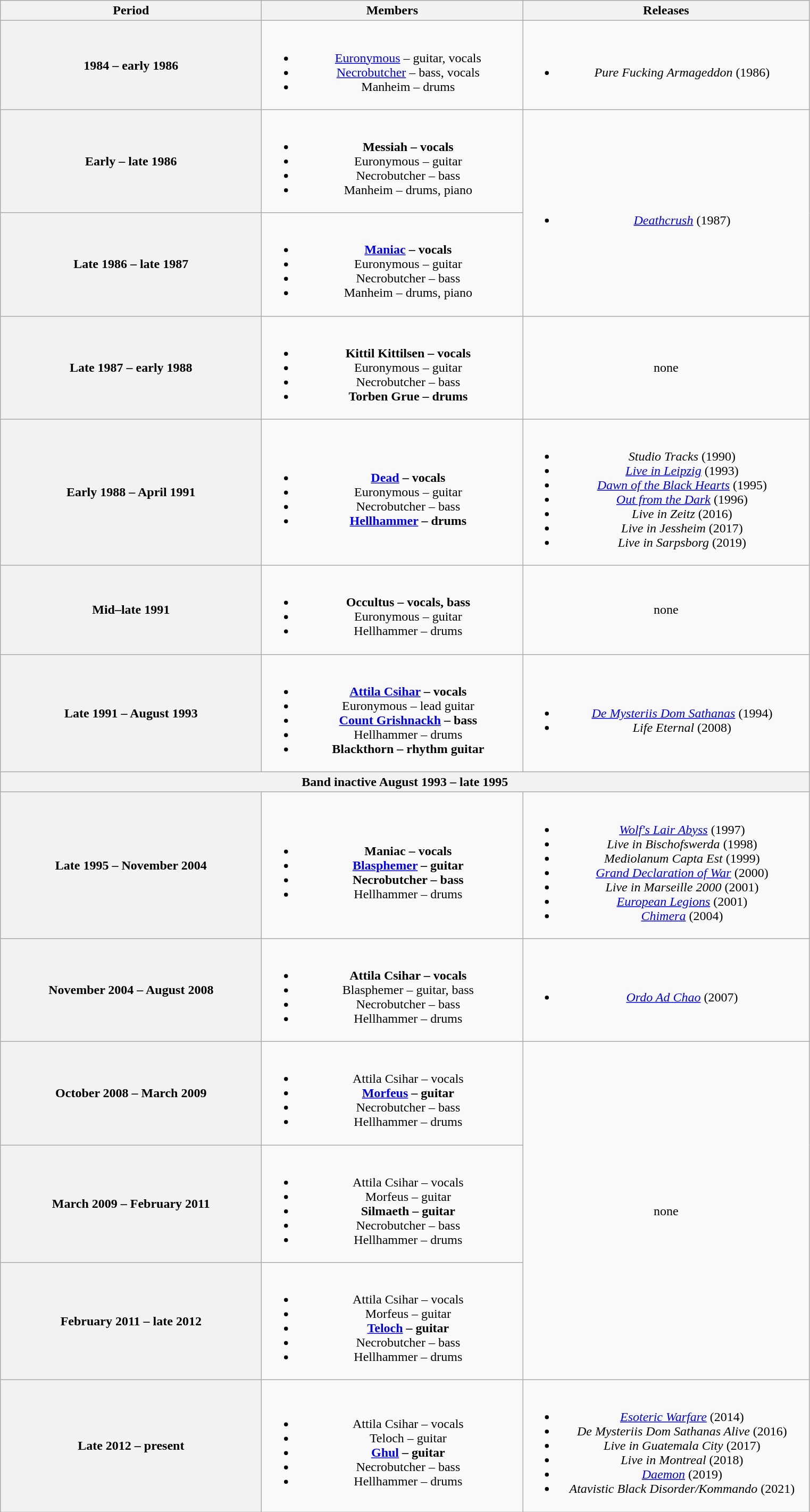<table class="wikitable plainrowheaders" style="text-align:center;">
<tr>
<th scope="col" style="width:20em;">Period</th>
<th scope="col" style="width:20em;">Members</th>
<th scope="col" style="width:22em;">Releases</th>
</tr>
<tr>
<th scope="col">1984 – early 1986</th>
<td><br><ul><li><a href='#'>Euronymous</a> – guitar, vocals</li><li><a href='#'>Necrobutcher</a> – bass, vocals</li><li>Manheim – drums</li></ul></td>
<td><br><ul><li><em>Pure Fucking Armageddon</em> (1986)</li></ul></td>
</tr>
<tr>
<th scope="col">Early – late 1986</th>
<td><br><ul><li><strong>Messiah – vocals</strong></li><li>Euronymous – guitar</li><li>Necrobutcher – bass</li><li>Manheim – drums, piano</li></ul></td>
<td rowspan="2"><br><ul><li><em><a href='#'>Deathcrush</a></em> (1987)</li></ul></td>
</tr>
<tr>
<th scope="col">Late 1986 – late 1987</th>
<td><br><ul><li><strong><a href='#'>Maniac</a> – vocals</strong></li><li>Euronymous – guitar</li><li>Necrobutcher – bass</li><li>Manheim – drums, piano</li></ul></td>
</tr>
<tr>
<th scope="col">Late 1987 – early 1988</th>
<td><br><ul><li><strong>Kittil Kittilsen – vocals</strong></li><li>Euronymous – guitar</li><li>Necrobutcher – bass</li><li><strong>Torben Grue – drums</strong></li></ul></td>
<td>none</td>
</tr>
<tr>
<th scope="col">Early 1988 – April 1991</th>
<td><br><ul><li><strong><a href='#'>Dead</a> – vocals</strong></li><li>Euronymous – guitar</li><li>Necrobutcher – bass</li><li><strong><a href='#'>Hellhammer</a> – drums</strong></li></ul></td>
<td><br><ul><li><em>Studio Tracks</em> (1990)</li><li><em><a href='#'>Live in Leipzig</a></em> (1993)</li><li><em><a href='#'>Dawn of the Black Hearts</a></em> (1995)</li><li><em><a href='#'>Out from the Dark</a></em> (1996)</li><li><em>Live in Zeitz</em> (2016)</li><li><em>Live in Jessheim</em> (2017)</li><li><em>Live in Sarpsborg</em> (2019)</li></ul></td>
</tr>
<tr>
<th scope="col">Mid–late 1991</th>
<td><br><ul><li><strong>Occultus – vocals, bass</strong></li><li>Euronymous – guitar</li><li>Hellhammer – drums</li></ul></td>
<td>none</td>
</tr>
<tr>
<th scope="col">Late 1991 – August 1993</th>
<td><br><ul><li><strong><a href='#'>Attila Csihar</a> – vocals</strong></li><li>Euronymous – lead guitar</li><li><strong><a href='#'>Count Grishnackh</a> – bass</strong></li><li>Hellhammer – drums</li><li><strong>Blackthorn – rhythm guitar</strong></li></ul></td>
<td><br><ul><li><em><a href='#'>De Mysteriis Dom Sathanas</a></em> (1994)</li><li><em>Life Eternal</em> (2008)</li></ul></td>
</tr>
<tr>
<th scope="col" colspan="3">Band inactive August 1993 – late 1995</th>
</tr>
<tr>
<th scope="col">Late 1995 – November 2004</th>
<td><br><ul><li><strong>Maniac – vocals</strong></li><li><strong><a href='#'>Blasphemer</a> – guitar</strong></li><li><strong>Necrobutcher – bass</strong></li><li>Hellhammer – drums</li></ul></td>
<td><br><ul><li><em><a href='#'>Wolf's Lair Abyss</a></em> (1997)</li><li><em>Live in Bischofswerda</em> (1998)</li><li><em>Mediolanum Capta Est</em> (1999)</li><li><em><a href='#'>Grand Declaration of War</a></em> (2000)</li><li><em>Live in Marseille 2000</em> (2001)</li><li><em><a href='#'>European Legions</a></em> (2001)</li><li><em><a href='#'>Chimera</a></em> (2004)</li></ul></td>
</tr>
<tr>
<th scope="col">November 2004 – August 2008</th>
<td><br><ul><li><strong>Attila Csihar – vocals</strong></li><li>Blasphemer – guitar, bass</li><li>Necrobutcher – bass</li><li>Hellhammer – drums</li></ul></td>
<td><br><ul><li><em><a href='#'>Ordo Ad Chao</a></em> (2007)</li></ul></td>
</tr>
<tr>
<th scope="col">October 2008 – March 2009</th>
<td><br><ul><li>Attila Csihar – vocals</li><li><strong><a href='#'>Morfeus</a> – guitar</strong> </li><li>Necrobutcher – bass</li><li>Hellhammer – drums</li></ul></td>
<td rowspan="3">none</td>
</tr>
<tr>
<th scope="col">March 2009 – February 2011</th>
<td><br><ul><li>Attila Csihar – vocals</li><li>Morfeus – guitar </li><li><strong>Silmaeth – guitar</strong> </li><li>Necrobutcher – bass</li><li>Hellhammer – drums</li></ul></td>
</tr>
<tr>
<th scope="col">February 2011 – late 2012</th>
<td><br><ul><li>Attila Csihar – vocals</li><li>Morfeus – guitar </li><li><strong><a href='#'>Teloch</a> – guitar</strong></li><li>Necrobutcher – bass</li><li>Hellhammer – drums</li></ul></td>
</tr>
<tr>
<th scope="col">Late 2012 – present</th>
<td><br><ul><li>Attila Csihar – vocals</li><li>Teloch – guitar</li><li><strong><a href='#'>Ghul</a> – guitar</strong></li><li>Necrobutcher – bass</li><li>Hellhammer – drums</li></ul></td>
<td><br><ul><li><em><a href='#'>Esoteric Warfare</a></em> (2014)</li><li><em>De Mysteriis Dom Sathanas Alive</em> (2016)</li><li><em>Live in Guatemala City</em> (2017)</li><li><em>Live in Montreal</em> (2018)</li><li><em><a href='#'>Daemon</a></em> (2019)</li><li><em>Atavistic Black Disorder/Kommando</em> (2021)</li></ul></td>
</tr>
</table>
